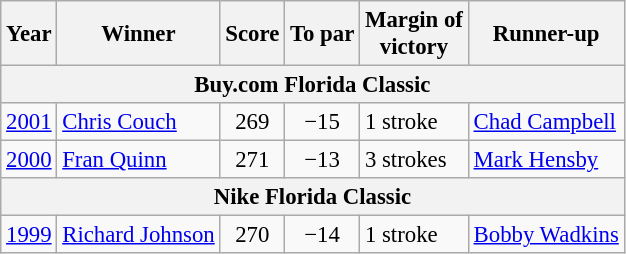<table class=wikitable style=font-size:95%>
<tr>
<th>Year</th>
<th>Winner</th>
<th>Score</th>
<th>To par</th>
<th>Margin of<br>victory</th>
<th>Runner-up</th>
</tr>
<tr>
<th colspan=7>Buy.com Florida Classic</th>
</tr>
<tr>
<td><a href='#'>2001</a></td>
<td> <a href='#'>Chris Couch</a></td>
<td align=center>269</td>
<td align=center>−15</td>
<td>1 stroke</td>
<td> <a href='#'>Chad Campbell</a></td>
</tr>
<tr>
<td><a href='#'>2000</a></td>
<td> <a href='#'>Fran Quinn</a></td>
<td align=center>271</td>
<td align=center>−13</td>
<td>3 strokes</td>
<td> <a href='#'>Mark Hensby</a></td>
</tr>
<tr>
<th colspan=7>Nike Florida Classic</th>
</tr>
<tr>
<td><a href='#'>1999</a></td>
<td> <a href='#'>Richard Johnson</a></td>
<td align=center>270</td>
<td align=center>−14</td>
<td>1 stroke</td>
<td> <a href='#'>Bobby Wadkins</a></td>
</tr>
</table>
